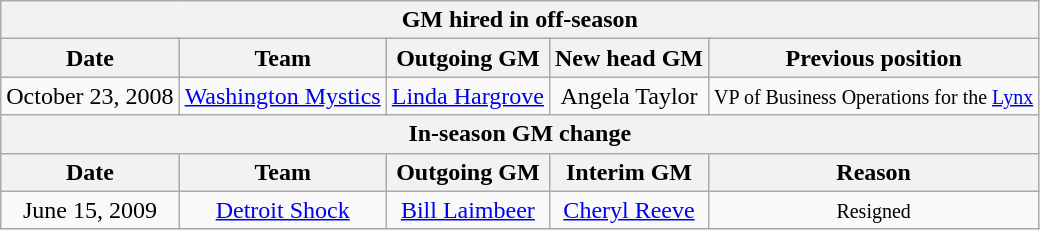<table class="wikitable" style="text-align:center;">
<tr>
<th colspan="6">GM hired in off-season</th>
</tr>
<tr>
<th>Date</th>
<th>Team</th>
<th>Outgoing GM</th>
<th>New head GM</th>
<th>Previous position</th>
</tr>
<tr>
<td>October 23, 2008</td>
<td><a href='#'>Washington Mystics</a></td>
<td><a href='#'>Linda Hargrove</a></td>
<td>Angela Taylor</td>
<td><small>VP of Business Operations for the <a href='#'>Lynx</a></small></td>
</tr>
<tr>
<th colspan="6">In-season GM change</th>
</tr>
<tr>
<th>Date</th>
<th>Team</th>
<th>Outgoing GM</th>
<th>Interim GM</th>
<th>Reason</th>
</tr>
<tr>
<td>June 15, 2009</td>
<td><a href='#'>Detroit Shock</a></td>
<td><a href='#'>Bill Laimbeer</a></td>
<td><a href='#'>Cheryl Reeve</a></td>
<td><small>Resigned</small></td>
</tr>
</table>
